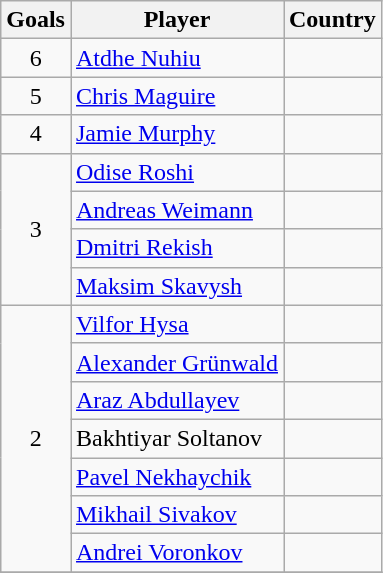<table class="wikitable" style="text-align: left;">
<tr>
<th>Goals</th>
<th>Player</th>
<th>Country</th>
</tr>
<tr>
<td rowspan="1" align=center>6</td>
<td><a href='#'>Atdhe Nuhiu</a></td>
<td></td>
</tr>
<tr>
<td align=center>5</td>
<td><a href='#'>Chris Maguire</a></td>
<td></td>
</tr>
<tr>
<td rowspan="1" align=center>4</td>
<td><a href='#'>Jamie Murphy</a></td>
<td></td>
</tr>
<tr>
<td rowspan="4" align=center>3</td>
<td><a href='#'>Odise Roshi</a></td>
<td></td>
</tr>
<tr>
<td><a href='#'>Andreas Weimann</a></td>
<td></td>
</tr>
<tr>
<td><a href='#'>Dmitri Rekish</a></td>
<td></td>
</tr>
<tr>
<td><a href='#'>Maksim Skavysh</a></td>
<td></td>
</tr>
<tr>
<td rowspan="7" align=center>2</td>
<td><a href='#'>Vilfor Hysa</a></td>
<td></td>
</tr>
<tr>
<td><a href='#'>Alexander Grünwald</a></td>
<td></td>
</tr>
<tr>
<td><a href='#'>Araz Abdullayev</a></td>
<td></td>
</tr>
<tr>
<td>Bakhtiyar Soltanov</td>
<td></td>
</tr>
<tr>
<td><a href='#'>Pavel Nekhaychik</a></td>
<td></td>
</tr>
<tr>
<td><a href='#'>Mikhail Sivakov</a></td>
<td></td>
</tr>
<tr>
<td><a href='#'>Andrei Voronkov</a></td>
<td></td>
</tr>
<tr>
</tr>
</table>
